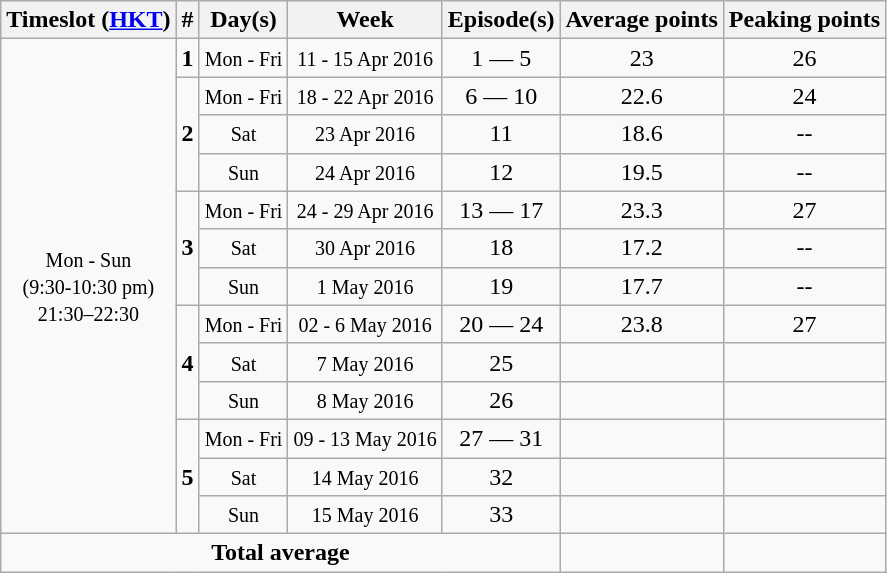<table class="wikitable" style="text-align:center;">
<tr>
<th>Timeslot (<a href='#'>HKT</a>)</th>
<th>#</th>
<th>Day(s)</th>
<th>Week</th>
<th>Episode(s)</th>
<th>Average points</th>
<th>Peaking points</th>
</tr>
<tr>
<td rowspan="13"><small>Mon - Sun<br>(9:30-10:30 pm)<br>21:30–22:30</small></td>
<td><strong>1</strong></td>
<td><small>Mon - Fri</small></td>
<td><small>11 - 15 Apr 2016</small></td>
<td>1 — 5</td>
<td>23</td>
<td>26</td>
</tr>
<tr>
<td rowspan="3"><strong>2</strong></td>
<td><small>Mon - Fri</small></td>
<td><small>18 - 22 Apr 2016</small></td>
<td>6 — 10</td>
<td>22.6</td>
<td>24</td>
</tr>
<tr>
<td><small>Sat</small></td>
<td><small>23 Apr 2016</small></td>
<td>11</td>
<td>18.6</td>
<td>--</td>
</tr>
<tr>
<td><small>Sun</small></td>
<td><small>24 Apr 2016</small></td>
<td>12</td>
<td>19.5</td>
<td>--</td>
</tr>
<tr>
<td rowspan="3"><strong>3</strong></td>
<td><small>Mon - Fri</small></td>
<td><small>24 - 29 Apr 2016</small></td>
<td>13 — 17</td>
<td>23.3</td>
<td>27</td>
</tr>
<tr>
<td><small>Sat</small></td>
<td><small>30 Apr 2016</small></td>
<td>18</td>
<td>17.2</td>
<td>--</td>
</tr>
<tr>
<td><small>Sun</small></td>
<td><small>1 May 2016</small></td>
<td>19</td>
<td>17.7</td>
<td>--</td>
</tr>
<tr>
<td rowspan="3"><strong>4</strong></td>
<td><small>Mon - Fri</small></td>
<td><small>02 - 6 May 2016</small></td>
<td>20 — 24</td>
<td>23.8</td>
<td>27</td>
</tr>
<tr>
<td><small>Sat</small></td>
<td><small>7 May 2016</small></td>
<td>25</td>
<td></td>
<td></td>
</tr>
<tr>
<td><small>Sun</small></td>
<td><small>8 May 2016</small></td>
<td>26</td>
<td></td>
<td></td>
</tr>
<tr>
<td rowspan="3"><strong>5</strong></td>
<td><small>Mon - Fri</small></td>
<td><small>09 - 13 May 2016</small></td>
<td>27 — 31</td>
<td></td>
<td></td>
</tr>
<tr>
<td><small>Sat</small></td>
<td><small>14 May 2016</small></td>
<td>32</td>
<td></td>
<td></td>
</tr>
<tr>
<td><small>Sun</small></td>
<td><small>15 May 2016</small></td>
<td>33</td>
<td></td>
<td></td>
</tr>
<tr>
<td colspan="5"><strong>Total average</strong></td>
<td></td>
<td></td>
</tr>
</table>
